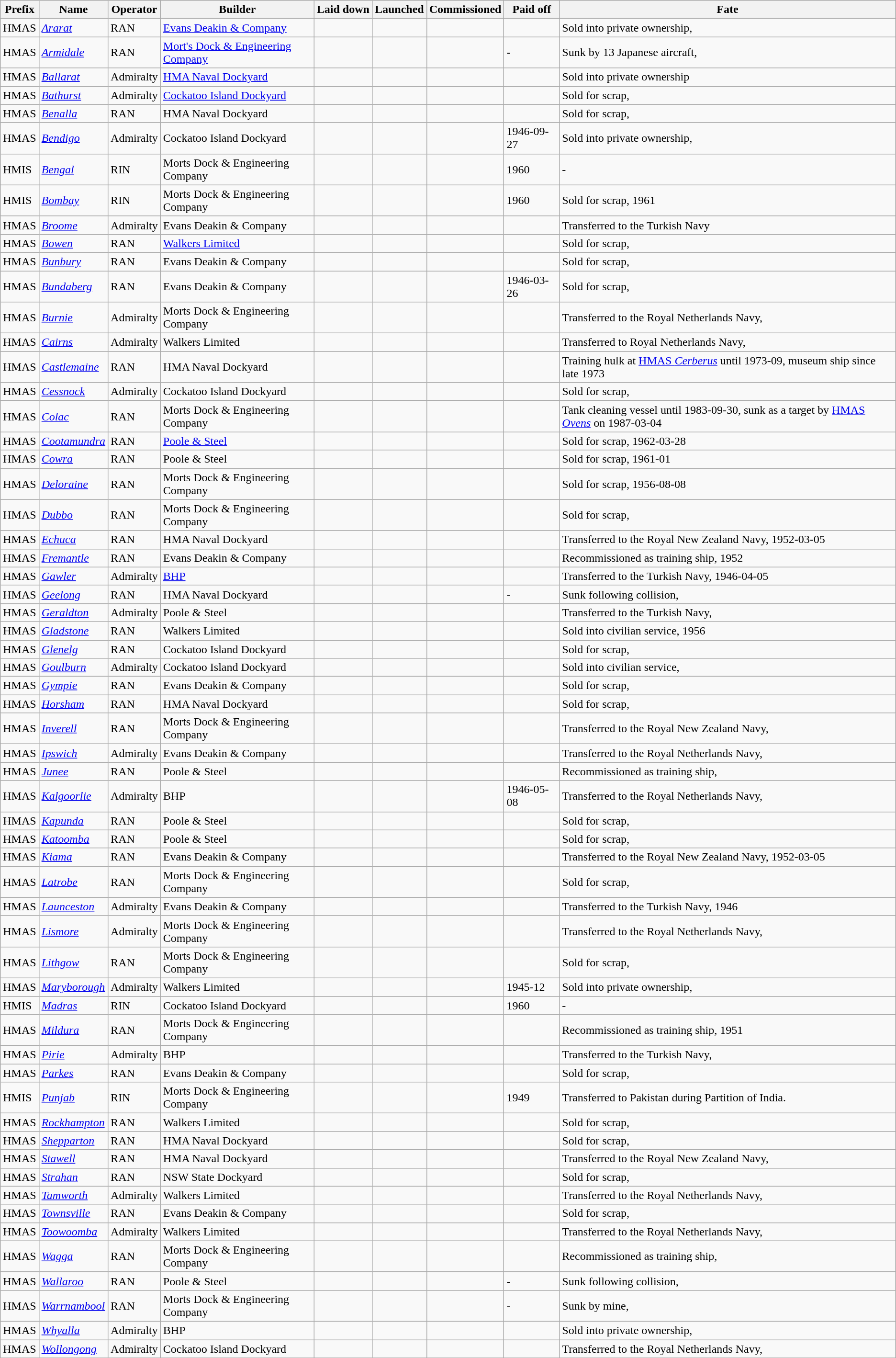<table class="wikitable sortable">
<tr>
<th>Prefix</th>
<th>Name</th>
<th>Operator</th>
<th>Builder</th>
<th>Laid down</th>
<th>Launched</th>
<th>Commissioned</th>
<th>Paid off</th>
<th>Fate</th>
</tr>
<tr>
<td>HMAS</td>
<td><a href='#'><em>Ararat</em></a></td>
<td>RAN</td>
<td><a href='#'>Evans Deakin & Company</a></td>
<td></td>
<td></td>
<td></td>
<td></td>
<td>Sold into private ownership, </td>
</tr>
<tr>
<td>HMAS</td>
<td><a href='#'><em>Armidale</em></a></td>
<td>RAN</td>
<td><a href='#'>Mort's Dock & Engineering Company</a></td>
<td></td>
<td></td>
<td></td>
<td>-</td>
<td>Sunk by 13 Japanese aircraft, </td>
</tr>
<tr>
<td>HMAS</td>
<td><a href='#'><em>Ballarat</em></a></td>
<td>Admiralty</td>
<td><a href='#'>HMA Naval Dockyard</a></td>
<td></td>
<td></td>
<td></td>
<td></td>
<td>Sold into private ownership</td>
</tr>
<tr>
<td>HMAS</td>
<td><a href='#'><em>Bathurst</em></a></td>
<td>Admiralty</td>
<td><a href='#'>Cockatoo Island Dockyard</a></td>
<td></td>
<td></td>
<td></td>
<td></td>
<td>Sold for scrap, </td>
</tr>
<tr>
<td>HMAS</td>
<td><a href='#'><em>Benalla</em></a></td>
<td>RAN</td>
<td>HMA Naval Dockyard</td>
<td></td>
<td></td>
<td></td>
<td></td>
<td>Sold for scrap, </td>
</tr>
<tr>
<td>HMAS</td>
<td><a href='#'><em>Bendigo</em></a></td>
<td>Admiralty</td>
<td>Cockatoo Island Dockyard</td>
<td></td>
<td></td>
<td></td>
<td>1946-09-27</td>
<td>Sold into private ownership, </td>
</tr>
<tr>
<td>HMIS</td>
<td><a href='#'><em>Bengal</em></a></td>
<td>RIN</td>
<td>Morts Dock & Engineering Company</td>
<td></td>
<td></td>
<td></td>
<td>1960</td>
<td>-</td>
</tr>
<tr>
<td>HMIS</td>
<td><a href='#'><em>Bombay</em></a></td>
<td>RIN</td>
<td>Morts Dock & Engineering Company</td>
<td></td>
<td></td>
<td></td>
<td>1960</td>
<td>Sold for scrap, 1961</td>
</tr>
<tr>
<td>HMAS</td>
<td><a href='#'><em>Broome</em></a></td>
<td>Admiralty</td>
<td>Evans Deakin & Company</td>
<td></td>
<td></td>
<td></td>
<td></td>
<td>Transferred to the Turkish Navy</td>
</tr>
<tr>
<td>HMAS</td>
<td><a href='#'><em>Bowen</em></a></td>
<td>RAN</td>
<td><a href='#'>Walkers Limited</a></td>
<td></td>
<td></td>
<td></td>
<td></td>
<td>Sold for scrap, </td>
</tr>
<tr>
<td>HMAS</td>
<td><a href='#'><em>Bunbury</em></a></td>
<td>RAN</td>
<td>Evans Deakin & Company</td>
<td></td>
<td></td>
<td></td>
<td></td>
<td>Sold for scrap, </td>
</tr>
<tr>
<td>HMAS</td>
<td><a href='#'><em>Bundaberg</em></a></td>
<td>RAN</td>
<td>Evans Deakin & Company</td>
<td></td>
<td></td>
<td></td>
<td>1946-03-26</td>
<td>Sold for scrap, </td>
</tr>
<tr>
<td>HMAS</td>
<td><a href='#'><em>Burnie</em></a></td>
<td>Admiralty</td>
<td>Morts Dock & Engineering Company</td>
<td></td>
<td></td>
<td></td>
<td></td>
<td>Transferred to the Royal Netherlands Navy, </td>
</tr>
<tr>
<td>HMAS</td>
<td><a href='#'><em>Cairns</em></a></td>
<td>Admiralty</td>
<td>Walkers Limited</td>
<td></td>
<td></td>
<td></td>
<td></td>
<td>Transferred to Royal Netherlands Navy, </td>
</tr>
<tr>
<td>HMAS</td>
<td><a href='#'><em>Castlemaine</em></a></td>
<td>RAN</td>
<td>HMA Naval Dockyard</td>
<td></td>
<td></td>
<td></td>
<td></td>
<td>Training hulk at <a href='#'>HMAS <em>Cerberus</em></a> until 1973-09, museum ship since late 1973</td>
</tr>
<tr>
<td>HMAS</td>
<td><a href='#'><em>Cessnock</em></a></td>
<td>Admiralty</td>
<td>Cockatoo Island Dockyard</td>
<td></td>
<td></td>
<td></td>
<td></td>
<td>Sold for scrap, </td>
</tr>
<tr>
<td>HMAS</td>
<td><a href='#'><em>Colac</em></a></td>
<td>RAN</td>
<td>Morts Dock & Engineering Company</td>
<td></td>
<td></td>
<td></td>
<td></td>
<td>Tank cleaning vessel until 1983-09-30, sunk as a target by <a href='#'>HMAS <em>Ovens</em></a> on 1987-03-04</td>
</tr>
<tr>
<td>HMAS</td>
<td><a href='#'><em>Cootamundra</em></a></td>
<td>RAN</td>
<td><a href='#'>Poole & Steel</a></td>
<td></td>
<td></td>
<td></td>
<td></td>
<td>Sold for scrap, 1962-03-28</td>
</tr>
<tr>
<td>HMAS</td>
<td><a href='#'><em>Cowra</em></a></td>
<td>RAN</td>
<td>Poole & Steel</td>
<td></td>
<td></td>
<td></td>
<td></td>
<td>Sold for scrap, 1961-01</td>
</tr>
<tr>
<td>HMAS</td>
<td><a href='#'><em>Deloraine</em></a></td>
<td>RAN</td>
<td>Morts Dock & Engineering Company</td>
<td></td>
<td></td>
<td></td>
<td></td>
<td>Sold for scrap, 1956-08-08</td>
</tr>
<tr>
<td>HMAS</td>
<td><a href='#'><em>Dubbo</em></a></td>
<td>RAN</td>
<td>Morts Dock & Engineering Company</td>
<td></td>
<td></td>
<td></td>
<td></td>
<td>Sold for scrap, </td>
</tr>
<tr>
<td>HMAS</td>
<td><a href='#'><em>Echuca</em></a></td>
<td>RAN</td>
<td>HMA Naval Dockyard</td>
<td></td>
<td></td>
<td></td>
<td></td>
<td>Transferred to the Royal New Zealand Navy, 1952-03-05</td>
</tr>
<tr>
<td>HMAS</td>
<td><a href='#'><em>Fremantle</em></a></td>
<td>RAN</td>
<td>Evans Deakin & Company</td>
<td></td>
<td></td>
<td></td>
<td></td>
<td>Recommissioned as training ship, 1952</td>
</tr>
<tr>
<td>HMAS</td>
<td><a href='#'><em>Gawler</em></a></td>
<td>Admiralty</td>
<td><a href='#'>BHP</a></td>
<td></td>
<td></td>
<td></td>
<td></td>
<td>Transferred to the Turkish Navy, 1946-04-05</td>
</tr>
<tr>
<td>HMAS</td>
<td><a href='#'><em>Geelong</em></a></td>
<td>RAN</td>
<td>HMA Naval Dockyard</td>
<td></td>
<td></td>
<td></td>
<td>-</td>
<td>Sunk following collision, </td>
</tr>
<tr>
<td>HMAS</td>
<td><a href='#'><em>Geraldton</em></a></td>
<td>Admiralty</td>
<td>Poole & Steel</td>
<td></td>
<td></td>
<td></td>
<td></td>
<td>Transferred to the Turkish Navy, </td>
</tr>
<tr>
<td>HMAS</td>
<td><a href='#'><em>Gladstone</em></a></td>
<td>RAN</td>
<td>Walkers Limited</td>
<td></td>
<td></td>
<td></td>
<td></td>
<td>Sold into civilian service, 1956</td>
</tr>
<tr>
<td>HMAS</td>
<td><a href='#'><em>Glenelg</em></a></td>
<td>RAN</td>
<td>Cockatoo Island Dockyard</td>
<td></td>
<td></td>
<td></td>
<td></td>
<td>Sold for scrap, </td>
</tr>
<tr>
<td>HMAS</td>
<td><a href='#'><em>Goulburn</em></a></td>
<td>Admiralty</td>
<td>Cockatoo Island Dockyard</td>
<td></td>
<td></td>
<td></td>
<td></td>
<td>Sold into civilian service, </td>
</tr>
<tr>
<td>HMAS</td>
<td><a href='#'><em>Gympie</em></a></td>
<td>RAN</td>
<td>Evans Deakin & Company</td>
<td></td>
<td></td>
<td></td>
<td></td>
<td>Sold for scrap, </td>
</tr>
<tr>
<td>HMAS</td>
<td><a href='#'><em>Horsham</em></a></td>
<td>RAN</td>
<td>HMA Naval Dockyard</td>
<td></td>
<td></td>
<td></td>
<td></td>
<td>Sold for scrap, </td>
</tr>
<tr>
<td>HMAS</td>
<td><a href='#'><em>Inverell</em></a></td>
<td>RAN</td>
<td>Morts Dock & Engineering Company</td>
<td></td>
<td></td>
<td></td>
<td></td>
<td>Transferred to the Royal New Zealand Navy, </td>
</tr>
<tr>
<td>HMAS</td>
<td><a href='#'><em>Ipswich</em></a></td>
<td>Admiralty</td>
<td>Evans Deakin & Company</td>
<td></td>
<td></td>
<td></td>
<td></td>
<td>Transferred to the Royal Netherlands Navy, </td>
</tr>
<tr>
<td>HMAS</td>
<td><a href='#'><em>Junee</em></a></td>
<td>RAN</td>
<td>Poole & Steel</td>
<td></td>
<td></td>
<td></td>
<td></td>
<td>Recommissioned as training ship, </td>
</tr>
<tr>
<td>HMAS</td>
<td><a href='#'><em>Kalgoorlie</em></a></td>
<td>Admiralty</td>
<td>BHP</td>
<td></td>
<td></td>
<td></td>
<td>1946-05-08</td>
<td>Transferred to the Royal Netherlands Navy, </td>
</tr>
<tr>
<td>HMAS</td>
<td><a href='#'><em>Kapunda</em></a></td>
<td>RAN</td>
<td>Poole & Steel</td>
<td></td>
<td></td>
<td></td>
<td></td>
<td>Sold for scrap, </td>
</tr>
<tr>
<td>HMAS</td>
<td><a href='#'><em>Katoomba</em></a></td>
<td>RAN</td>
<td>Poole & Steel</td>
<td></td>
<td></td>
<td></td>
<td></td>
<td>Sold for scrap, </td>
</tr>
<tr>
<td>HMAS</td>
<td><a href='#'><em>Kiama</em></a></td>
<td>RAN</td>
<td>Evans Deakin & Company</td>
<td></td>
<td></td>
<td></td>
<td></td>
<td>Transferred to the Royal New Zealand Navy, 1952-03-05</td>
</tr>
<tr>
<td>HMAS</td>
<td><a href='#'><em>Latrobe</em></a></td>
<td>RAN</td>
<td>Morts Dock & Engineering Company</td>
<td></td>
<td></td>
<td></td>
<td></td>
<td>Sold for scrap, </td>
</tr>
<tr>
<td>HMAS</td>
<td><a href='#'><em>Launceston</em></a></td>
<td>Admiralty</td>
<td>Evans Deakin & Company</td>
<td></td>
<td></td>
<td></td>
<td></td>
<td>Transferred to the Turkish Navy, 1946</td>
</tr>
<tr>
<td>HMAS</td>
<td><a href='#'><em>Lismore</em></a></td>
<td>Admiralty</td>
<td>Morts Dock & Engineering Company</td>
<td></td>
<td></td>
<td></td>
<td></td>
<td>Transferred to the Royal Netherlands Navy, </td>
</tr>
<tr>
<td>HMAS</td>
<td><a href='#'><em>Lithgow</em></a></td>
<td>RAN</td>
<td>Morts Dock & Engineering Company</td>
<td></td>
<td></td>
<td></td>
<td></td>
<td>Sold for scrap, </td>
</tr>
<tr>
<td>HMAS</td>
<td><a href='#'><em>Maryborough</em></a></td>
<td>Admiralty</td>
<td>Walkers Limited</td>
<td></td>
<td></td>
<td></td>
<td>1945-12</td>
<td>Sold into private ownership, </td>
</tr>
<tr>
<td>HMIS</td>
<td><a href='#'><em>Madras</em></a></td>
<td>RIN</td>
<td>Cockatoo Island Dockyard</td>
<td></td>
<td></td>
<td></td>
<td>1960</td>
<td>-</td>
</tr>
<tr>
<td>HMAS</td>
<td><a href='#'><em>Mildura</em></a></td>
<td>RAN</td>
<td>Morts Dock & Engineering Company</td>
<td></td>
<td></td>
<td></td>
<td></td>
<td>Recommissioned as training ship, 1951</td>
</tr>
<tr>
<td>HMAS</td>
<td><a href='#'><em>Pirie</em></a></td>
<td>Admiralty</td>
<td>BHP</td>
<td></td>
<td></td>
<td></td>
<td></td>
<td>Transferred to the Turkish Navy, </td>
</tr>
<tr>
<td>HMAS</td>
<td><a href='#'><em>Parkes</em></a></td>
<td>RAN</td>
<td>Evans Deakin & Company</td>
<td></td>
<td></td>
<td></td>
<td></td>
<td>Sold for scrap, </td>
</tr>
<tr>
<td>HMIS</td>
<td><a href='#'><em>Punjab</em></a></td>
<td>RIN</td>
<td>Morts Dock & Engineering Company</td>
<td></td>
<td></td>
<td></td>
<td>1949</td>
<td>Transferred to Pakistan during Partition of India.</td>
</tr>
<tr>
<td>HMAS</td>
<td><a href='#'><em>Rockhampton</em></a></td>
<td>RAN</td>
<td>Walkers Limited</td>
<td></td>
<td></td>
<td></td>
<td></td>
<td>Sold for scrap, </td>
</tr>
<tr>
<td>HMAS</td>
<td><a href='#'><em>Shepparton</em></a></td>
<td>RAN</td>
<td>HMA Naval Dockyard</td>
<td></td>
<td></td>
<td></td>
<td></td>
<td>Sold for scrap, </td>
</tr>
<tr>
<td>HMAS</td>
<td><a href='#'><em>Stawell</em></a></td>
<td>RAN</td>
<td>HMA Naval Dockyard</td>
<td></td>
<td></td>
<td></td>
<td></td>
<td>Transferred to the Royal New Zealand Navy, </td>
</tr>
<tr>
<td>HMAS</td>
<td><a href='#'><em>Strahan</em></a></td>
<td>RAN</td>
<td>NSW State Dockyard</td>
<td></td>
<td></td>
<td></td>
<td></td>
<td>Sold for scrap, </td>
</tr>
<tr>
<td>HMAS</td>
<td><a href='#'><em>Tamworth</em></a></td>
<td>Admiralty</td>
<td>Walkers Limited</td>
<td></td>
<td></td>
<td></td>
<td></td>
<td>Transferred to the Royal Netherlands Navy, </td>
</tr>
<tr>
<td>HMAS</td>
<td><a href='#'><em>Townsville</em></a></td>
<td>RAN</td>
<td>Evans Deakin & Company</td>
<td></td>
<td></td>
<td></td>
<td></td>
<td>Sold for scrap, </td>
</tr>
<tr>
<td>HMAS</td>
<td><a href='#'><em>Toowoomba</em></a></td>
<td>Admiralty</td>
<td>Walkers Limited</td>
<td></td>
<td></td>
<td></td>
<td></td>
<td>Transferred to the Royal Netherlands Navy, </td>
</tr>
<tr>
<td>HMAS</td>
<td><a href='#'><em>Wagga</em></a></td>
<td>RAN</td>
<td>Morts Dock & Engineering Company</td>
<td></td>
<td></td>
<td></td>
<td></td>
<td>Recommissioned as training ship, </td>
</tr>
<tr>
<td>HMAS</td>
<td><a href='#'><em>Wallaroo</em></a></td>
<td>RAN</td>
<td>Poole & Steel</td>
<td></td>
<td></td>
<td></td>
<td>-</td>
<td>Sunk following collision, </td>
</tr>
<tr>
<td>HMAS</td>
<td><a href='#'><em>Warrnambool</em></a></td>
<td>RAN</td>
<td>Morts Dock & Engineering Company</td>
<td></td>
<td></td>
<td></td>
<td>-</td>
<td>Sunk by mine, </td>
</tr>
<tr>
<td>HMAS</td>
<td><a href='#'><em>Whyalla</em></a></td>
<td>Admiralty</td>
<td>BHP</td>
<td></td>
<td></td>
<td></td>
<td></td>
<td>Sold into private ownership, </td>
</tr>
<tr>
<td>HMAS</td>
<td><a href='#'><em>Wollongong</em></a></td>
<td>Admiralty</td>
<td>Cockatoo Island Dockyard</td>
<td></td>
<td></td>
<td></td>
<td></td>
<td>Transferred to the Royal Netherlands Navy, </td>
</tr>
</table>
